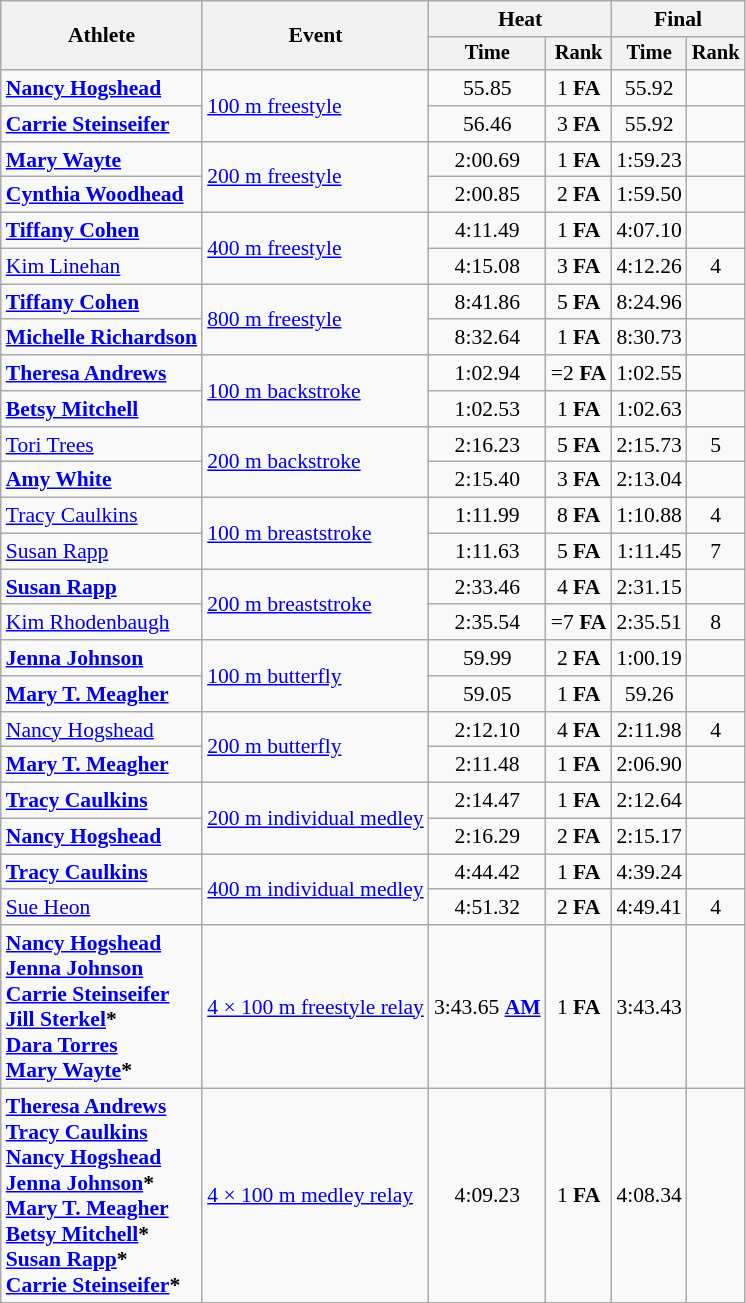<table class=wikitable style=font-size:90%;text-align:center>
<tr>
<th rowspan=2>Athlete</th>
<th rowspan=2>Event</th>
<th colspan=2>Heat</th>
<th colspan=2>Final</th>
</tr>
<tr style=font-size:95%>
<th>Time</th>
<th>Rank</th>
<th>Time</th>
<th>Rank</th>
</tr>
<tr>
<td align=left><strong><a href='#'>Nancy Hogshead</a></strong></td>
<td align=left rowspan=2><a href='#'>100 m freestyle</a></td>
<td>55.85</td>
<td>1 <strong>FA</strong></td>
<td>55.92</td>
<td></td>
</tr>
<tr>
<td align=left><strong><a href='#'>Carrie Steinseifer</a></strong></td>
<td>56.46</td>
<td>3 <strong>FA</strong></td>
<td>55.92</td>
<td></td>
</tr>
<tr>
<td align=left><strong><a href='#'>Mary Wayte</a></strong></td>
<td align=left rowspan=2><a href='#'>200 m freestyle</a></td>
<td>2:00.69</td>
<td>1 <strong>FA</strong></td>
<td>1:59.23</td>
<td></td>
</tr>
<tr>
<td align=left><strong><a href='#'>Cynthia Woodhead</a></strong></td>
<td>2:00.85</td>
<td>2 <strong>FA</strong></td>
<td>1:59.50</td>
<td></td>
</tr>
<tr>
<td align=left><strong><a href='#'>Tiffany Cohen</a></strong></td>
<td align=left rowspan=2><a href='#'>400 m freestyle</a></td>
<td>4:11.49</td>
<td>1 <strong>FA</strong></td>
<td>4:07.10 </td>
<td></td>
</tr>
<tr>
<td align=left><a href='#'>Kim Linehan</a></td>
<td>4:15.08</td>
<td>3 <strong>FA</strong></td>
<td>4:12.26</td>
<td>4</td>
</tr>
<tr>
<td align=left><strong><a href='#'>Tiffany Cohen</a></strong></td>
<td align=left rowspan=2><a href='#'>800 m freestyle</a></td>
<td>8:41.86</td>
<td>5 <strong>FA</strong></td>
<td>8:24.96 </td>
<td></td>
</tr>
<tr>
<td align=left><strong><a href='#'>Michelle Richardson</a></strong></td>
<td>8:32.64</td>
<td>1 <strong>FA</strong></td>
<td>8:30.73</td>
<td></td>
</tr>
<tr>
<td align=left><strong><a href='#'>Theresa Andrews</a></strong></td>
<td align=left rowspan=2><a href='#'>100 m backstroke</a></td>
<td>1:02.94</td>
<td>=2 <strong>FA</strong></td>
<td>1:02.55</td>
<td></td>
</tr>
<tr>
<td align=left><strong><a href='#'>Betsy Mitchell</a></strong></td>
<td>1:02.53</td>
<td>1 <strong>FA</strong></td>
<td>1:02.63</td>
<td></td>
</tr>
<tr>
<td align=left><a href='#'>Tori Trees</a></td>
<td align=left rowspan=2><a href='#'>200 m backstroke</a></td>
<td>2:16.23</td>
<td>5 <strong>FA</strong></td>
<td>2:15.73</td>
<td>5</td>
</tr>
<tr>
<td align=left><strong><a href='#'>Amy White</a></strong></td>
<td>2:15.40</td>
<td>3 <strong>FA</strong></td>
<td>2:13.04</td>
<td></td>
</tr>
<tr>
<td align=left><a href='#'>Tracy Caulkins</a></td>
<td align=left rowspan=2><a href='#'>100 m breaststroke</a></td>
<td>1:11.99</td>
<td>8 <strong>FA</strong></td>
<td>1:10.88</td>
<td>4</td>
</tr>
<tr>
<td align=left><a href='#'>Susan Rapp</a></td>
<td>1:11.63</td>
<td>5 <strong>FA</strong></td>
<td>1:11.45</td>
<td>7</td>
</tr>
<tr>
<td align=left><strong><a href='#'>Susan Rapp</a></strong></td>
<td align=left rowspan=2><a href='#'>200 m breaststroke</a></td>
<td>2:33.46</td>
<td>4 <strong>FA</strong></td>
<td>2:31.15</td>
<td></td>
</tr>
<tr>
<td align=left><a href='#'>Kim Rhodenbaugh</a></td>
<td>2:35.54</td>
<td>=7 <strong>FA</strong></td>
<td>2:35.51</td>
<td>8</td>
</tr>
<tr>
<td align=left><strong><a href='#'>Jenna Johnson</a></strong></td>
<td align=left rowspan=2><a href='#'>100 m butterfly</a></td>
<td>59.99</td>
<td>2 <strong>FA</strong></td>
<td>1:00.19</td>
<td></td>
</tr>
<tr>
<td align=left><strong><a href='#'>Mary T. Meagher</a></strong></td>
<td>59.05 </td>
<td>1 <strong>FA</strong></td>
<td>59.26</td>
<td></td>
</tr>
<tr>
<td align=left><a href='#'>Nancy Hogshead</a></td>
<td align=left rowspan=2><a href='#'>200 m butterfly</a></td>
<td>2:12.10</td>
<td>4 <strong>FA</strong></td>
<td>2:11.98</td>
<td>4</td>
</tr>
<tr>
<td align=left><strong><a href='#'>Mary T. Meagher</a></strong></td>
<td>2:11.48</td>
<td>1 <strong>FA</strong></td>
<td>2:06.90 </td>
<td></td>
</tr>
<tr>
<td align=left><strong><a href='#'>Tracy Caulkins</a></strong></td>
<td align=left rowspan=2><a href='#'>200 m individual medley</a></td>
<td>2:14.47 </td>
<td>1 <strong>FA</strong></td>
<td>2:12.64 </td>
<td></td>
</tr>
<tr>
<td align=left><strong><a href='#'>Nancy Hogshead</a></strong></td>
<td>2:16.29</td>
<td>2 <strong>FA</strong></td>
<td>2:15.17</td>
<td></td>
</tr>
<tr>
<td align=left><strong><a href='#'>Tracy Caulkins</a></strong></td>
<td align=left rowspan=2><a href='#'>400 m individual medley</a></td>
<td>4:44.42</td>
<td>1 <strong>FA</strong></td>
<td>4:39.24</td>
<td></td>
</tr>
<tr>
<td align=left><a href='#'>Sue Heon</a></td>
<td>4:51.32</td>
<td>2 <strong>FA</strong></td>
<td>4:49.41</td>
<td>4</td>
</tr>
<tr>
<td align=left><strong><a href='#'>Nancy Hogshead</a><br><a href='#'>Jenna Johnson</a><br><a href='#'>Carrie Steinseifer</a><br><a href='#'>Jill Sterkel</a>*<br><a href='#'>Dara Torres</a><br><a href='#'>Mary Wayte</a>*</strong></td>
<td align=left><a href='#'>4 × 100 m freestyle relay</a></td>
<td>3:43.65 <strong><a href='#'>AM</a></strong></td>
<td>1 <strong>FA</strong></td>
<td>3:43.43</td>
<td></td>
</tr>
<tr>
<td align=left><strong><a href='#'>Theresa Andrews</a><br><a href='#'>Tracy Caulkins</a><br><a href='#'>Nancy Hogshead</a><br><a href='#'>Jenna Johnson</a>*<br><a href='#'>Mary T. Meagher</a><br><a href='#'>Betsy Mitchell</a>*<br><a href='#'>Susan Rapp</a>*<br><a href='#'>Carrie Steinseifer</a>*</strong></td>
<td align=left><a href='#'>4 × 100 m medley relay</a></td>
<td>4:09.23</td>
<td>1 <strong>FA</strong></td>
<td>4:08.34</td>
<td></td>
</tr>
</table>
